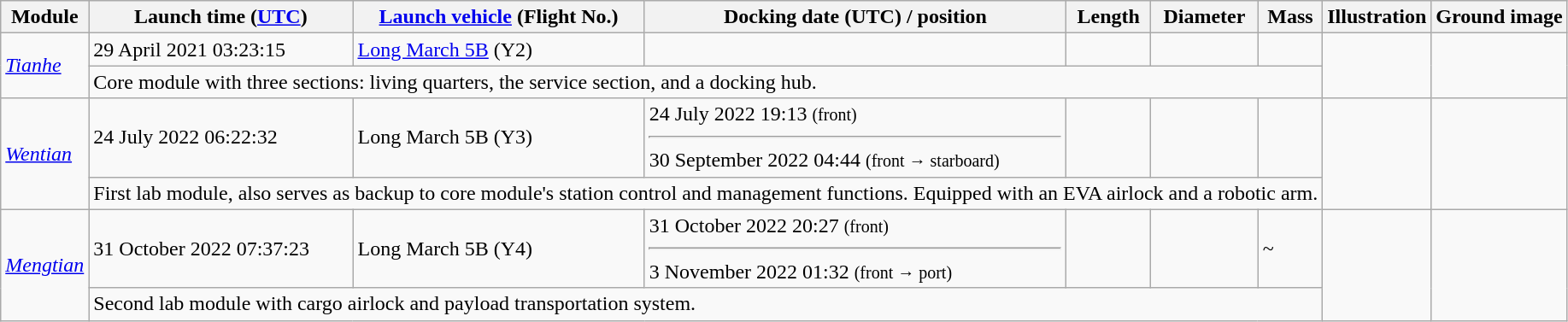<table class="wikitable">
<tr>
<th>Module</th>
<th>Launch time (<a href='#'>UTC</a>)</th>
<th><a href='#'>Launch vehicle</a> (Flight No.)</th>
<th>Docking date (UTC) / position</th>
<th>Length</th>
<th>Diameter</th>
<th>Mass</th>
<th>Illustration</th>
<th>Ground image</th>
</tr>
<tr>
<td rowspan="2"><a href='#'><em>Tianhe</em></a></td>
<td>29 April 2021 03:23:15</td>
<td><a href='#'>Long March 5B</a> (Y2)</td>
<td></td>
<td></td>
<td></td>
<td></td>
<td rowspan="2"></td>
<td rowspan="2"></td>
</tr>
<tr>
<td colspan="6">Core module with three sections: living quarters, the service section, and a docking hub.</td>
</tr>
<tr>
<td rowspan="2"><a href='#'><em>Wentian</em></a></td>
<td>24 July 2022 06:22:32</td>
<td>Long March 5B (Y3)</td>
<td>24 July 2022 19:13 <small>(front)</small><hr>30 September 2022 04:44 <small>(front → starboard)</small></td>
<td></td>
<td></td>
<td></td>
<td rowspan="2"></td>
<td rowspan="2"></td>
</tr>
<tr>
<td colspan="6">First lab module, also serves as backup to core module's station control and management functions. Equipped with an EVA airlock and a  robotic arm.</td>
</tr>
<tr>
<td rowspan="2"><a href='#'><em>Mengtian</em></a></td>
<td>31 October 2022 07:37:23</td>
<td>Long March 5B (Y4)</td>
<td>31 October 2022 20:27 <small>(front)</small><hr>3 November 2022 01:32 <small>(front → port)</small></td>
<td></td>
<td></td>
<td>~</td>
<td rowspan="2"></td>
<td rowspan="2"></td>
</tr>
<tr>
<td colspan="6">Second lab module with cargo airlock and payload transportation system.</td>
</tr>
</table>
